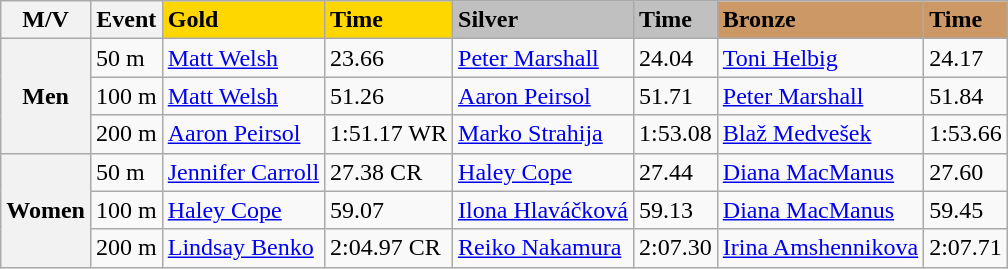<table class="wikitable">
<tr>
<th>M/V</th>
<th>Event</th>
<td bgcolor="gold"><strong>Gold</strong></td>
<td bgcolor="gold"><strong>Time</strong></td>
<td bgcolor="silver"><strong>Silver</strong></td>
<td bgcolor="silver"><strong>Time</strong></td>
<td bgcolor="#CC9966"><strong>Bronze</strong></td>
<td bgcolor="#CC9966"><strong>Time</strong></td>
</tr>
<tr>
<th rowspan="3">Men</th>
<td>50 m</td>
<td> <a href='#'>Matt Welsh</a></td>
<td>23.66</td>
<td> <a href='#'>Peter Marshall</a></td>
<td>24.04</td>
<td> <a href='#'>Toni Helbig</a></td>
<td>24.17</td>
</tr>
<tr valign="top">
<td>100 m</td>
<td> <a href='#'>Matt Welsh</a></td>
<td>51.26</td>
<td> <a href='#'>Aaron Peirsol</a></td>
<td>51.71</td>
<td> <a href='#'>Peter Marshall</a></td>
<td>51.84</td>
</tr>
<tr valign="top">
<td>200 m</td>
<td> <a href='#'>Aaron Peirsol</a></td>
<td>1:51.17 WR</td>
<td> <a href='#'>Marko Strahija</a></td>
<td>1:53.08</td>
<td> <a href='#'>Blaž Medvešek</a></td>
<td>1:53.66</td>
</tr>
<tr>
<th rowspan="3">Women</th>
<td>50 m</td>
<td> <a href='#'>Jennifer Carroll</a></td>
<td>27.38 CR</td>
<td> <a href='#'>Haley Cope</a></td>
<td>27.44</td>
<td> <a href='#'>Diana MacManus</a></td>
<td>27.60</td>
</tr>
<tr valign="top">
<td>100 m</td>
<td> <a href='#'>Haley Cope</a></td>
<td>59.07</td>
<td> <a href='#'>Ilona Hlaváčková</a></td>
<td>59.13</td>
<td> <a href='#'>Diana MacManus</a></td>
<td>59.45</td>
</tr>
<tr valign="top">
<td>200 m</td>
<td> <a href='#'>Lindsay Benko</a></td>
<td>2:04.97 CR</td>
<td> <a href='#'>Reiko Nakamura</a></td>
<td>2:07.30</td>
<td> <a href='#'>Irina Amshennikova</a></td>
<td>2:07.71</td>
</tr>
</table>
